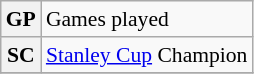<table class="wikitable" style="font-size:90%;">
<tr>
<th>GP</th>
<td>Games played</td>
</tr>
<tr>
<th>SC</th>
<td><a href='#'>Stanley Cup</a> Champion</td>
</tr>
<tr>
</tr>
</table>
